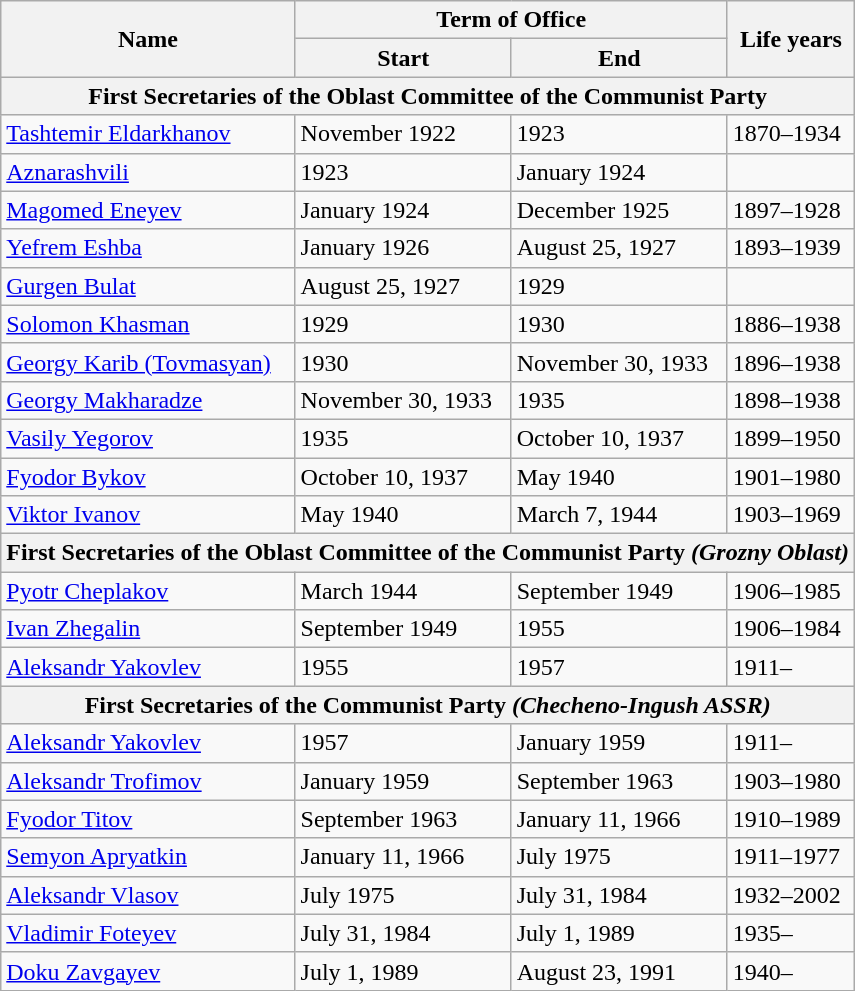<table class="wikitable">
<tr>
<th rowspan="2">Name</th>
<th colspan="2">Term of Office</th>
<th rowspan="2">Life years</th>
</tr>
<tr>
<th>Start</th>
<th>End</th>
</tr>
<tr>
<th colspan="4">First Secretaries of the Oblast Committee of the Communist Party</th>
</tr>
<tr>
<td><a href='#'>Tashtemir Eldarkhanov</a></td>
<td>November 1922</td>
<td>1923</td>
<td>1870–1934</td>
</tr>
<tr>
<td><a href='#'>Aznarashvili</a></td>
<td>1923</td>
<td>January 1924</td>
<td></td>
</tr>
<tr>
<td><a href='#'>Magomed Eneyev</a></td>
<td>January 1924</td>
<td>December 1925</td>
<td>1897–1928</td>
</tr>
<tr>
<td><a href='#'>Yefrem Eshba</a></td>
<td>January 1926</td>
<td>August 25, 1927</td>
<td>1893–1939</td>
</tr>
<tr>
<td><a href='#'>Gurgen Bulat</a></td>
<td>August 25, 1927</td>
<td>1929</td>
<td></td>
</tr>
<tr>
<td><a href='#'>Solomon Khasman</a></td>
<td>1929</td>
<td>1930</td>
<td>1886–1938</td>
</tr>
<tr>
<td><a href='#'>Georgy Karib (Tovmasyan)</a></td>
<td>1930</td>
<td>November 30, 1933</td>
<td>1896–1938</td>
</tr>
<tr>
<td><a href='#'>Georgy Makharadze</a></td>
<td>November 30, 1933</td>
<td>1935</td>
<td>1898–1938</td>
</tr>
<tr>
<td><a href='#'>Vasily Yegorov</a></td>
<td>1935</td>
<td>October 10, 1937</td>
<td>1899–1950</td>
</tr>
<tr>
<td><a href='#'>Fyodor Bykov</a></td>
<td>October 10, 1937</td>
<td>May 1940</td>
<td>1901–1980</td>
</tr>
<tr>
<td><a href='#'>Viktor Ivanov</a></td>
<td>May 1940</td>
<td>March 7, 1944</td>
<td>1903–1969</td>
</tr>
<tr>
<th colspan="4">First Secretaries of the Oblast Committee of the Communist Party <em>(Grozny Oblast)</em></th>
</tr>
<tr>
<td><a href='#'>Pyotr Cheplakov</a></td>
<td>March 1944</td>
<td>September 1949</td>
<td>1906–1985</td>
</tr>
<tr>
<td><a href='#'>Ivan Zhegalin</a></td>
<td>September 1949</td>
<td>1955</td>
<td>1906–1984</td>
</tr>
<tr>
<td><a href='#'>Aleksandr Yakovlev</a></td>
<td>1955</td>
<td>1957</td>
<td>1911–</td>
</tr>
<tr>
<th colspan="4">First Secretaries of the Communist Party <em>(Checheno-Ingush ASSR)</em></th>
</tr>
<tr>
<td><a href='#'>Aleksandr Yakovlev</a></td>
<td>1957</td>
<td>January 1959</td>
<td>1911–</td>
</tr>
<tr>
<td><a href='#'>Aleksandr Trofimov</a></td>
<td>January 1959</td>
<td>September 1963</td>
<td>1903–1980</td>
</tr>
<tr>
<td><a href='#'>Fyodor Titov</a></td>
<td>September 1963</td>
<td>January 11, 1966</td>
<td>1910–1989</td>
</tr>
<tr>
<td><a href='#'>Semyon Apryatkin</a></td>
<td>January 11, 1966</td>
<td>July 1975</td>
<td>1911–1977</td>
</tr>
<tr>
<td><a href='#'>Aleksandr Vlasov</a></td>
<td>July 1975</td>
<td>July 31, 1984</td>
<td>1932–2002</td>
</tr>
<tr>
<td><a href='#'>Vladimir Foteyev</a></td>
<td>July 31, 1984</td>
<td>July 1, 1989</td>
<td>1935–</td>
</tr>
<tr>
<td><a href='#'>Doku Zavgayev</a></td>
<td>July 1, 1989</td>
<td>August 23, 1991</td>
<td>1940–</td>
</tr>
</table>
